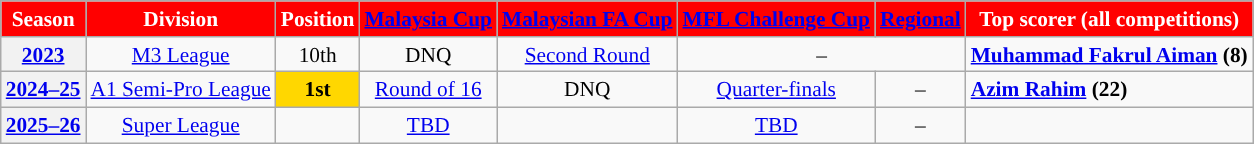<table class="wikitable" style="font-size:89%;">
<tr>
<th style="background:red; color:White; text-align:center; ">Season</th>
<th style="background:red; color:White; text-align:center; ">Division</th>
<th style="background:red; color:White; text-align:center; ">Position</th>
<th style="background:red; color:White; text-align:center; "><a href='#'>Malaysia Cup</a></th>
<th style="background:red; color:White; text-align:center; "><a href='#'>Malaysian FA Cup</a></th>
<th style="background:red; color:White; text-align:center; "><a href='#'>MFL Challenge Cup</a></th>
<th style="background:red; color:White; text-align:center; "><a href='#'>Regional</a></th>
<th style="background:red; color:White; text-align:center; ">Top scorer (all competitions)</th>
</tr>
<tr>
<th style="text-align:center;"><a href='#'>2023</a></th>
<td style="text-align:center;"><a href='#'>M3 League</a></td>
<td style="text-align:center;">10th</td>
<td style="text-align:center;">DNQ</td>
<td style="text-align:center;"><a href='#'>Second Round</a></td>
<td colspan=2 style="text-align:center;">–</td>
<td><strong> <a href='#'>Muhammad Fakrul Aiman</a> (8)</strong></td>
</tr>
<tr>
<th style="text-align:center;"><a href='#'>2024–25</a></th>
<td style="text-align:center;"><a href='#'>A1 Semi-Pro League</a></td>
<td bgcolor=gold style="text-align:center;"><strong>1st</strong></td>
<td style="text-align:center;"><a href='#'>Round of 16</a></td>
<td style="text-align:center;">DNQ</td>
<td style="text-align:center;"><a href='#'>Quarter-finals</a></td>
<td style="text-align:center;">–</td>
<td><strong> <a href='#'>Azim Rahim</a> (22)</strong></td>
</tr>
<tr>
<th style="text-align:center;"><a href='#'>2025–26</a></th>
<td style="text-align:center;"><a href='#'>Super League</a></td>
<td style="text-align:center;"></td>
<td style="text-align:center;"><a href='#'>TBD</a></td>
<td style="text-align:center;"></td>
<td style="text-align:center;"><a href='#'>TBD</a></td>
<td style="text-align:center;">–</td>
<td></td>
</tr>
</table>
